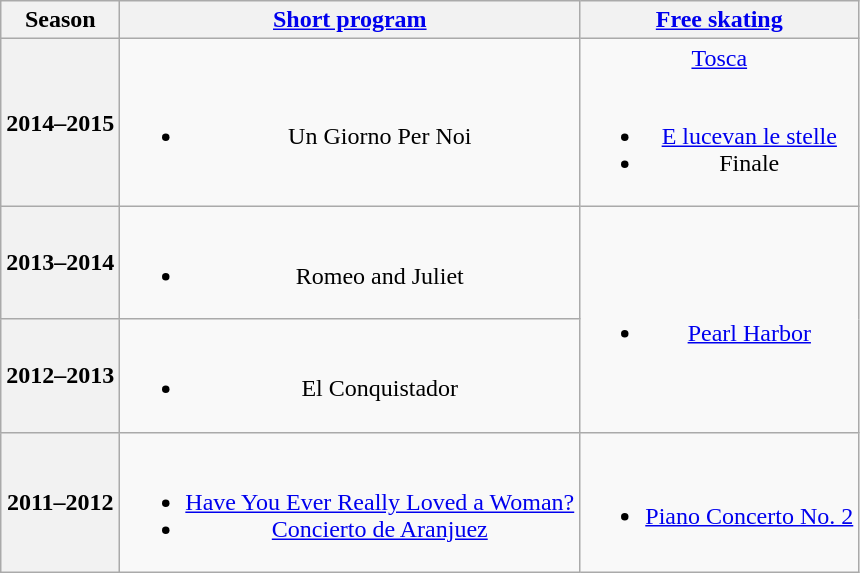<table class=wikitable style=text-align:center>
<tr>
<th>Season</th>
<th><a href='#'>Short program</a></th>
<th><a href='#'>Free skating</a></th>
</tr>
<tr>
<th>2014–2015 <br> </th>
<td><br><ul><li>Un Giorno Per Noi <br></li></ul></td>
<td><a href='#'>Tosca</a> <br><br><ul><li><a href='#'>E lucevan le stelle</a></li><li>Finale</li></ul></td>
</tr>
<tr>
<th>2013–2014 <br> </th>
<td><br><ul><li>Romeo and Juliet <br></li></ul></td>
<td rowspan=2><br><ul><li><a href='#'>Pearl Harbor</a> <br></li></ul></td>
</tr>
<tr>
<th>2012–2013 <br> </th>
<td><br><ul><li>El Conquistador <br></li></ul></td>
</tr>
<tr>
<th>2011–2012 <br> </th>
<td><br><ul><li><a href='#'>Have You Ever Really Loved a Woman?</a> <br></li><li><a href='#'>Concierto de Aranjuez</a> <br></li></ul></td>
<td><br><ul><li><a href='#'>Piano Concerto No. 2</a> <br></li></ul></td>
</tr>
</table>
